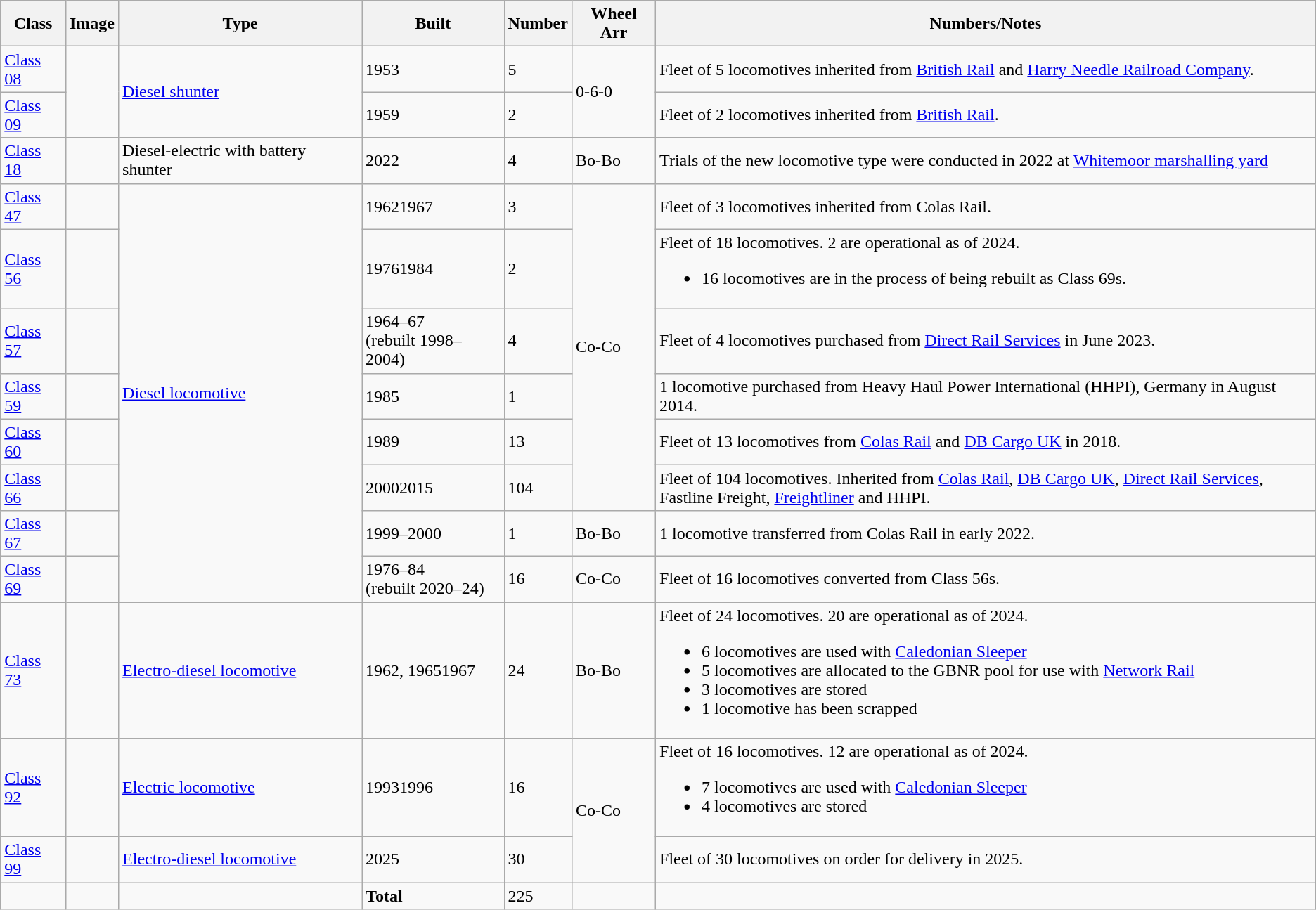<table class="wikitable">
<tr>
<th align="left">Class</th>
<th align="left">Image</th>
<th align="left">Type</th>
<th align="left">Built</th>
<th align="left">Number</th>
<th align="left">Wheel Arr</th>
<th align="left">Numbers/Notes</th>
</tr>
<tr>
<td><a href='#'>Class 08</a></td>
<td rowspan="2"></td>
<td rowspan="2"><a href='#'>Diesel shunter</a></td>
<td align="centre">1953</td>
<td align="centre">5</td>
<td rowspan="2">0-6-0</td>
<td align="left">Fleet of 5 locomotives inherited from <a href='#'>British Rail</a> and <a href='#'>Harry Needle Railroad Company</a>.</td>
</tr>
<tr>
<td><a href='#'>Class 09</a></td>
<td align="centre">1959</td>
<td align="centre">2</td>
<td align="left">Fleet of 2 locomotives inherited from <a href='#'>British Rail</a>.</td>
</tr>
<tr>
<td><a href='#'>Class 18</a></td>
<td></td>
<td>Diesel-electric with battery shunter</td>
<td>2022</td>
<td>4</td>
<td>Bo-Bo</td>
<td>Trials of the new locomotive type were conducted in 2022 at <a href='#'>Whitemoor marshalling yard</a></td>
</tr>
<tr>
<td><a href='#'>Class 47</a></td>
<td></td>
<td rowspan="8"><a href='#'>Diesel locomotive</a></td>
<td>19621967</td>
<td>3</td>
<td rowspan="6">Co-Co</td>
<td>Fleet of 3 locomotives inherited from Colas Rail.</td>
</tr>
<tr>
<td><a href='#'>Class 56</a></td>
<td></td>
<td align="centre">19761984</td>
<td align="centre">2</td>
<td align="left">Fleet of 18 locomotives. 2 are operational as of 2024.<br><ul><li>16 locomotives are in the process of being rebuilt as Class 69s.</li></ul></td>
</tr>
<tr>
<td><a href='#'>Class 57</a></td>
<td></td>
<td>1964–67<br>(rebuilt 1998–2004)</td>
<td>4</td>
<td>Fleet of 4 locomotives purchased from <a href='#'>Direct Rail Services</a> in June 2023.</td>
</tr>
<tr>
<td><a href='#'>Class 59</a></td>
<td></td>
<td align="centre">1985</td>
<td align="centre">1</td>
<td align="left">1 locomotive purchased from Heavy Haul Power International (HHPI), Germany in August 2014.</td>
</tr>
<tr>
<td><a href='#'>Class 60</a></td>
<td></td>
<td>1989</td>
<td>13</td>
<td>Fleet of 13 locomotives from <a href='#'>Colas Rail</a> and <a href='#'>DB Cargo UK</a> in 2018.</td>
</tr>
<tr>
<td><a href='#'>Class 66</a></td>
<td></td>
<td align="centre">20002015</td>
<td align="centre">104</td>
<td align="left">Fleet of 104 locomotives. Inherited from <a href='#'>Colas Rail</a>, <a href='#'>DB Cargo UK</a>, <a href='#'>Direct Rail Services</a>,<br>Fastline Freight, <a href='#'>Freightliner</a> and HHPI.</td>
</tr>
<tr>
<td><a href='#'>Class 67</a></td>
<td></td>
<td>1999–2000</td>
<td>1</td>
<td>Bo-Bo</td>
<td>1 locomotive transferred from Colas Rail in early 2022.</td>
</tr>
<tr>
<td><a href='#'>Class 69</a></td>
<td></td>
<td>1976–84<br>(rebuilt 2020–24)</td>
<td>16</td>
<td>Co-Co</td>
<td>Fleet of 16 locomotives converted from Class 56s.</td>
</tr>
<tr>
<td><a href='#'>Class 73</a></td>
<td></td>
<td><a href='#'>Electro-diesel locomotive</a></td>
<td align="centre">1962, 19651967</td>
<td align="centre">24</td>
<td>Bo-Bo</td>
<td align="left">Fleet of 24 locomotives. 20 are operational as of 2024.<br><ul><li>6 locomotives are used with <a href='#'>Caledonian Sleeper</a></li><li>5 locomotives are allocated to the GBNR pool for use with <a href='#'>Network Rail</a></li><li>3 locomotives are stored</li><li>1 locomotive has been scrapped</li></ul></td>
</tr>
<tr>
<td><a href='#'>Class 92</a></td>
<td></td>
<td><a href='#'>Electric locomotive</a></td>
<td align="centre">19931996</td>
<td align="centre">16</td>
<td rowspan="2">Co-Co</td>
<td align="left">Fleet of 16 locomotives. 12 are operational as of 2024.<br><ul><li>7 locomotives are used with <a href='#'>Caledonian Sleeper</a></li><li>4 locomotives are stored</li></ul></td>
</tr>
<tr>
<td><a href='#'>Class 99</a></td>
<td></td>
<td><a href='#'>Electro-diesel locomotive</a></td>
<td>2025</td>
<td>30</td>
<td>Fleet of 30 locomotives on order for delivery in 2025.</td>
</tr>
<tr>
<td></td>
<td></td>
<td></td>
<td align="centre"><strong>Total</strong></td>
<td align="centre">225</td>
<td></td>
<td align="left"></td>
</tr>
</table>
